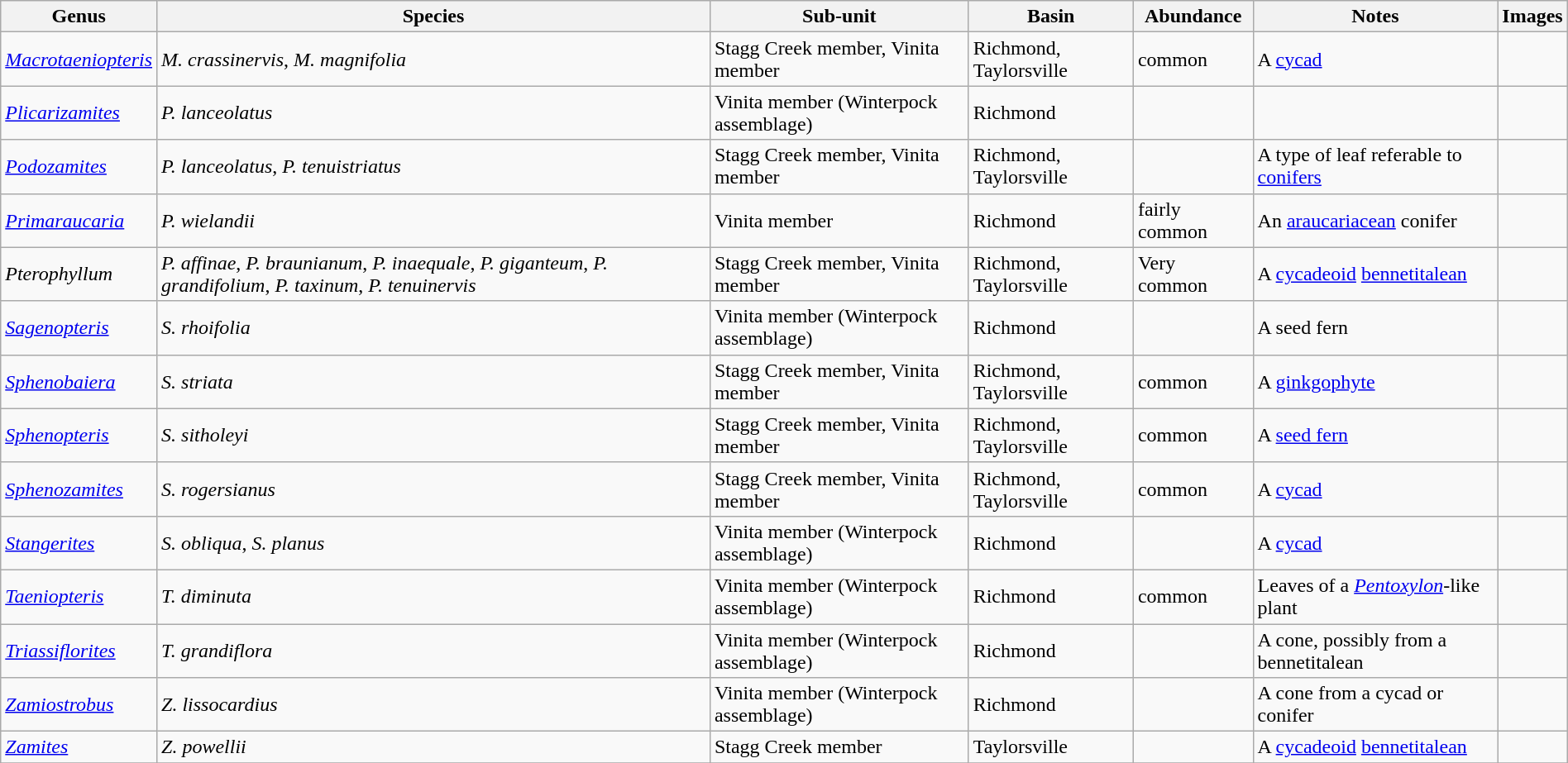<table class="wikitable" align="center" width="100%">
<tr>
<th>Genus</th>
<th>Species</th>
<th>Sub-unit</th>
<th>Basin</th>
<th>Abundance</th>
<th>Notes</th>
<th>Images</th>
</tr>
<tr>
<td><em><a href='#'>Macrotaeniopteris</a></em></td>
<td><em>M. crassinervis</em>, <em>M. magnifolia</em></td>
<td>Stagg Creek member, Vinita member</td>
<td>Richmond, Taylorsville</td>
<td>common</td>
<td>A <a href='#'>cycad</a></td>
<td></td>
</tr>
<tr>
<td><em><a href='#'>Plicarizamites</a></em></td>
<td><em>P. lanceolatus</em></td>
<td>Vinita member (Winterpock assemblage)</td>
<td>Richmond</td>
<td></td>
<td></td>
<td></td>
</tr>
<tr>
<td><em><a href='#'>Podozamites</a></em></td>
<td><em>P. lanceolatus</em>, <em>P. tenuistriatus</em></td>
<td>Stagg Creek member, Vinita member</td>
<td>Richmond, Taylorsville</td>
<td></td>
<td>A type of leaf referable to <a href='#'>conifers</a></td>
<td></td>
</tr>
<tr>
<td><em><a href='#'>Primaraucaria</a></em></td>
<td><em>P. wielandii</em></td>
<td>Vinita member</td>
<td>Richmond</td>
<td>fairly common</td>
<td>An <a href='#'>araucariacean</a> conifer</td>
<td></td>
</tr>
<tr>
<td><em>Pterophyllum</em></td>
<td><em>P. affinae</em>, <em>P. braunianum</em>, <em>P. inaequale</em>, <em>P. giganteum</em>, <em>P. grandifolium</em>, <em>P. taxinum</em>, <em>P. tenuinervis</em></td>
<td>Stagg Creek member, Vinita member</td>
<td>Richmond, Taylorsville</td>
<td>Very common</td>
<td>A <a href='#'>cycadeoid</a> <a href='#'>bennetitalean</a></td>
<td></td>
</tr>
<tr>
<td><em><a href='#'>Sagenopteris</a></em></td>
<td><em>S. rhoifolia</em></td>
<td>Vinita member (Winterpock assemblage)</td>
<td>Richmond</td>
<td></td>
<td>A seed fern</td>
<td></td>
</tr>
<tr>
<td><em><a href='#'>Sphenobaiera</a></em></td>
<td><em>S. striata</em></td>
<td>Stagg Creek member, Vinita member</td>
<td>Richmond, Taylorsville</td>
<td>common</td>
<td>A <a href='#'>ginkgophyte</a></td>
<td></td>
</tr>
<tr>
<td><em><a href='#'>Sphenopteris</a></em></td>
<td><em>S. sitholeyi</em></td>
<td>Stagg Creek member, Vinita member</td>
<td>Richmond, Taylorsville</td>
<td>common</td>
<td>A <a href='#'>seed fern</a></td>
<td></td>
</tr>
<tr>
<td><em><a href='#'>Sphenozamites</a></em></td>
<td><em>S. rogersianus</em></td>
<td>Stagg Creek member, Vinita member</td>
<td>Richmond, Taylorsville</td>
<td>common</td>
<td>A <a href='#'>cycad</a></td>
<td></td>
</tr>
<tr>
<td><em><a href='#'>Stangerites</a></em></td>
<td><em>S. obliqua</em>, <em>S. planus</em></td>
<td>Vinita member (Winterpock assemblage)</td>
<td>Richmond</td>
<td></td>
<td>A <a href='#'>cycad</a></td>
<td></td>
</tr>
<tr>
<td><em><a href='#'>Taeniopteris</a></em></td>
<td><em>T. diminuta</em></td>
<td>Vinita member (Winterpock assemblage)</td>
<td>Richmond</td>
<td>common</td>
<td>Leaves of a <em><a href='#'>Pentoxylon</a></em>-like plant</td>
<td></td>
</tr>
<tr>
<td><em><a href='#'>Triassiflorites</a></em></td>
<td><em>T. grandiflora</em></td>
<td>Vinita member (Winterpock assemblage)</td>
<td>Richmond</td>
<td></td>
<td>A cone, possibly from a bennetitalean</td>
<td></td>
</tr>
<tr>
<td><em><a href='#'>Zamiostrobus</a></em></td>
<td><em>Z. lissocardius</em></td>
<td>Vinita member (Winterpock assemblage)</td>
<td>Richmond</td>
<td></td>
<td>A cone from a cycad or conifer</td>
<td></td>
</tr>
<tr>
<td><em><a href='#'>Zamites</a></em></td>
<td><em>Z. powellii</em></td>
<td>Stagg Creek member</td>
<td>Taylorsville</td>
<td></td>
<td>A <a href='#'>cycadeoid</a> <a href='#'>bennetitalean</a></td>
<td></td>
</tr>
<tr>
</tr>
</table>
